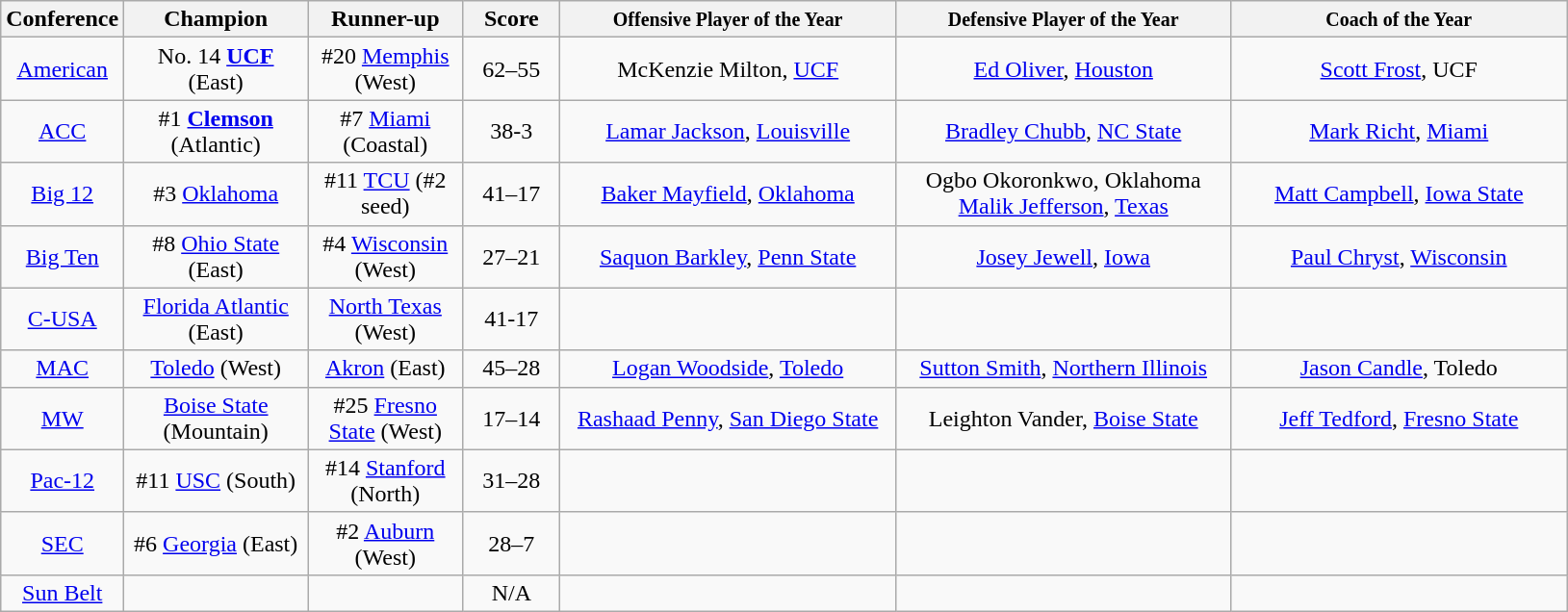<table class="wikitable" style="text-align:center;">
<tr>
<th style="width:50px">Conference</th>
<th style="width:120px">Champion</th>
<th style="width:100px">Runner-up</th>
<th style="width:60px;">Score</th>
<th style="width:225px"><small>Offensive Player of the Year</small></th>
<th style="width:225px"><small>Defensive Player of the Year</small></th>
<th style="width:225px"><small>Coach of the Year</small></th>
</tr>
<tr>
<td><a href='#'>American</a></td>
<td>No. 14 <strong><a href='#'>UCF</a></strong> (East)</td>
<td>#20 <a href='#'>Memphis</a> (West)</td>
<td>62–55</td>
<td>McKenzie Milton, <a href='#'>UCF</a></td>
<td><a href='#'>Ed Oliver</a>, <a href='#'>Houston</a></td>
<td><a href='#'>Scott Frost</a>, UCF</td>
</tr>
<tr>
<td><a href='#'>ACC</a></td>
<td>#1 <strong><a href='#'>Clemson</a></strong> (Atlantic)</td>
<td>#7 <a href='#'>Miami</a> (Coastal)</td>
<td>38-3</td>
<td><a href='#'>Lamar Jackson</a>, <a href='#'>Louisville</a></td>
<td><a href='#'>Bradley Chubb</a>, <a href='#'>NC State</a></td>
<td><a href='#'>Mark Richt</a>, <a href='#'>Miami</a></td>
</tr>
<tr>
<td><a href='#'>Big 12</a></td>
<td>#3 <a href='#'>Oklahoma</a></td>
<td>#11 <a href='#'>TCU</a> (#2 seed)</td>
<td>41–17</td>
<td><a href='#'>Baker Mayfield</a>, <a href='#'>Oklahoma</a></td>
<td>Ogbo Okoronkwo, Oklahoma <br> <a href='#'>Malik Jefferson</a>, <a href='#'>Texas</a></td>
<td><a href='#'>Matt Campbell</a>, <a href='#'>Iowa State</a></td>
</tr>
<tr>
<td><a href='#'>Big Ten</a></td>
<td>#8 <a href='#'>Ohio State</a> (East)</td>
<td>#4 <a href='#'>Wisconsin</a> (West)</td>
<td>27–21</td>
<td><a href='#'>Saquon Barkley</a>, <a href='#'>Penn State</a></td>
<td><a href='#'>Josey Jewell</a>, <a href='#'>Iowa</a></td>
<td><a href='#'>Paul Chryst</a>, <a href='#'>Wisconsin</a></td>
</tr>
<tr>
<td><a href='#'>C-USA</a></td>
<td><a href='#'>Florida Atlantic</a> (East)</td>
<td><a href='#'>North Texas</a> (West)</td>
<td>41-17</td>
<td></td>
<td></td>
<td></td>
</tr>
<tr>
<td><a href='#'>MAC</a></td>
<td><a href='#'>Toledo</a> (West)</td>
<td><a href='#'>Akron</a> (East)</td>
<td>45–28</td>
<td><a href='#'>Logan Woodside</a>, <a href='#'>Toledo</a></td>
<td><a href='#'>Sutton Smith</a>, <a href='#'>Northern Illinois</a></td>
<td><a href='#'>Jason Candle</a>, Toledo</td>
</tr>
<tr>
<td><a href='#'>MW</a></td>
<td><a href='#'>Boise State</a> (Mountain)</td>
<td>#25 <a href='#'>Fresno State</a> (West)</td>
<td>17–14</td>
<td><a href='#'>Rashaad Penny</a>, <a href='#'>San Diego State</a></td>
<td>Leighton Vander, <a href='#'>Boise State</a></td>
<td><a href='#'>Jeff Tedford</a>, <a href='#'>Fresno State</a></td>
</tr>
<tr>
<td><a href='#'>Pac-12</a></td>
<td>#11 <a href='#'>USC</a> (South)</td>
<td>#14 <a href='#'>Stanford</a> (North)</td>
<td>31–28</td>
<td></td>
<td></td>
<td></td>
</tr>
<tr>
<td><a href='#'>SEC</a></td>
<td>#6 <a href='#'>Georgia</a> (East)</td>
<td>#2 <a href='#'>Auburn</a> (West)</td>
<td>28–7</td>
<td></td>
<td></td>
<td></td>
</tr>
<tr>
<td><a href='#'>Sun Belt</a></td>
<td></td>
<td></td>
<td>N/A</td>
<td></td>
<td></td>
<td></td>
</tr>
</table>
